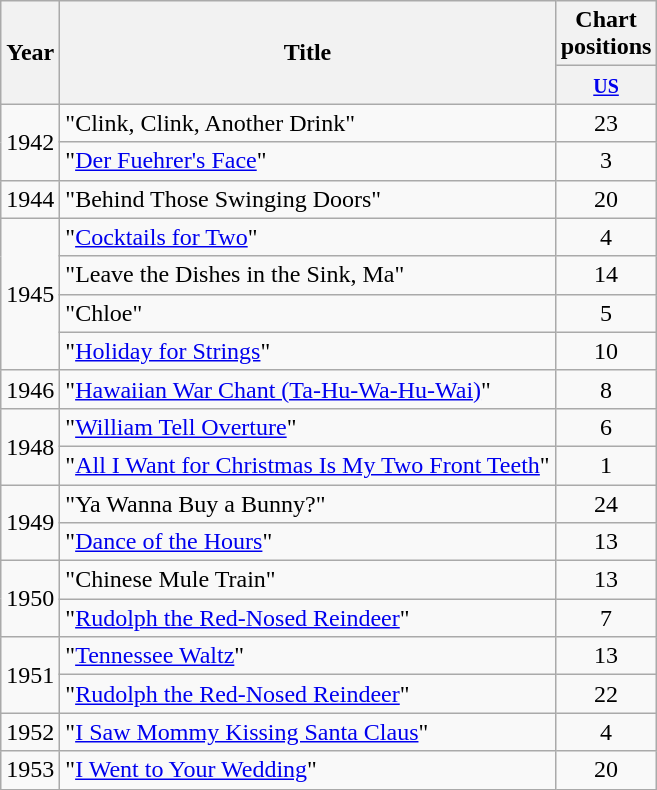<table class="wikitable">
<tr>
<th rowspan="2">Year</th>
<th rowspan="2">Title</th>
<th>Chart positions</th>
</tr>
<tr>
<th style="width:45px;"><small><a href='#'>US</a></small></th>
</tr>
<tr>
<td rowspan="2">1942</td>
<td>"Clink, Clink, Another Drink"</td>
<td style="text-align:center;">23</td>
</tr>
<tr>
<td>"<a href='#'>Der Fuehrer's Face</a>"</td>
<td style="text-align:center;">3</td>
</tr>
<tr>
<td>1944</td>
<td>"Behind Those Swinging Doors"</td>
<td style="text-align:center;">20</td>
</tr>
<tr>
<td rowspan="4">1945</td>
<td>"<a href='#'>Cocktails for Two</a>"</td>
<td style="text-align:center;">4</td>
</tr>
<tr>
<td>"Leave the Dishes in the Sink, Ma"</td>
<td style="text-align:center;">14</td>
</tr>
<tr>
<td>"Chloe"</td>
<td style="text-align:center;">5</td>
</tr>
<tr>
<td>"<a href='#'>Holiday for Strings</a>"</td>
<td style="text-align:center;">10</td>
</tr>
<tr>
<td>1946</td>
<td>"<a href='#'>Hawaiian War Chant (Ta-Hu-Wa-Hu-Wai)</a>"</td>
<td style="text-align:center;">8</td>
</tr>
<tr>
<td rowspan="2">1948</td>
<td>"<a href='#'>William Tell Overture</a>"</td>
<td style="text-align:center;">6</td>
</tr>
<tr>
<td>"<a href='#'>All I Want for Christmas Is My Two Front Teeth</a>"</td>
<td style="text-align:center;">1</td>
</tr>
<tr>
<td rowspan="2">1949</td>
<td>"Ya Wanna Buy a Bunny?"</td>
<td style="text-align:center;">24</td>
</tr>
<tr>
<td>"<a href='#'>Dance of the Hours</a>"</td>
<td style="text-align:center;">13</td>
</tr>
<tr>
<td rowspan="2">1950</td>
<td>"Chinese Mule Train"</td>
<td style="text-align:center;">13</td>
</tr>
<tr>
<td>"<a href='#'>Rudolph the Red-Nosed Reindeer</a>"</td>
<td style="text-align:center;">7</td>
</tr>
<tr>
<td rowspan="2">1951</td>
<td>"<a href='#'>Tennessee Waltz</a>"</td>
<td style="text-align:center;">13</td>
</tr>
<tr>
<td>"<a href='#'>Rudolph the Red-Nosed Reindeer</a>"</td>
<td style="text-align:center;">22</td>
</tr>
<tr>
<td>1952</td>
<td>"<a href='#'>I Saw Mommy Kissing Santa Claus</a>"</td>
<td style="text-align:center;">4</td>
</tr>
<tr>
<td>1953</td>
<td>"<a href='#'>I Went to Your Wedding</a>"</td>
<td style="text-align:center;">20</td>
</tr>
</table>
